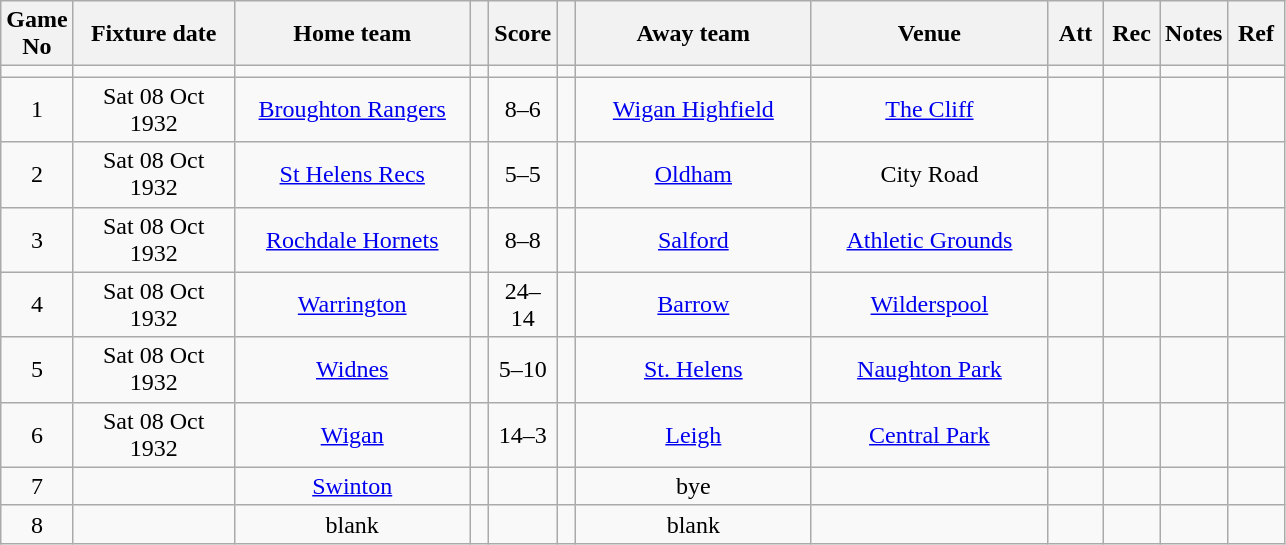<table class="wikitable" style="text-align:center;">
<tr>
<th width=20 abbr="No">Game No</th>
<th width=100 abbr="Date">Fixture date</th>
<th width=150 abbr="Home team">Home team</th>
<th width=5 abbr="space"></th>
<th width=20 abbr="Score">Score</th>
<th width=5 abbr="space"></th>
<th width=150 abbr="Away team">Away team</th>
<th width=150 abbr="Venue">Venue</th>
<th width=30 abbr="Att">Att</th>
<th width=30 abbr="Rec">Rec</th>
<th width=20 abbr="Notes">Notes</th>
<th width=30 abbr="Ref">Ref</th>
</tr>
<tr>
<td></td>
<td></td>
<td></td>
<td></td>
<td></td>
<td></td>
<td></td>
<td></td>
<td></td>
<td></td>
<td></td>
</tr>
<tr>
<td>1</td>
<td>Sat 08 Oct 1932</td>
<td><a href='#'>Broughton Rangers</a></td>
<td></td>
<td>8–6</td>
<td></td>
<td><a href='#'>Wigan Highfield</a></td>
<td><a href='#'>The Cliff</a></td>
<td></td>
<td></td>
<td></td>
<td></td>
</tr>
<tr>
<td>2</td>
<td>Sat 08 Oct 1932</td>
<td><a href='#'>St Helens Recs</a></td>
<td></td>
<td>5–5</td>
<td></td>
<td><a href='#'>Oldham</a></td>
<td>City Road</td>
<td></td>
<td></td>
<td></td>
<td></td>
</tr>
<tr>
<td>3</td>
<td>Sat 08 Oct 1932</td>
<td><a href='#'>Rochdale Hornets</a></td>
<td></td>
<td>8–8</td>
<td></td>
<td><a href='#'>Salford</a></td>
<td><a href='#'>Athletic Grounds</a></td>
<td></td>
<td></td>
<td></td>
<td></td>
</tr>
<tr>
<td>4</td>
<td>Sat 08 Oct 1932</td>
<td><a href='#'>Warrington</a></td>
<td></td>
<td>24–14</td>
<td></td>
<td><a href='#'>Barrow</a></td>
<td><a href='#'>Wilderspool</a></td>
<td></td>
<td></td>
<td></td>
<td></td>
</tr>
<tr>
<td>5</td>
<td>Sat 08 Oct 1932</td>
<td><a href='#'>Widnes</a></td>
<td></td>
<td>5–10</td>
<td></td>
<td><a href='#'>St. Helens</a></td>
<td><a href='#'>Naughton Park</a></td>
<td></td>
<td></td>
<td></td>
<td></td>
</tr>
<tr>
<td>6</td>
<td>Sat 08 Oct 1932</td>
<td><a href='#'>Wigan</a></td>
<td></td>
<td>14–3</td>
<td></td>
<td><a href='#'>Leigh</a></td>
<td><a href='#'>Central Park</a></td>
<td></td>
<td></td>
<td></td>
<td></td>
</tr>
<tr>
<td>7</td>
<td></td>
<td><a href='#'>Swinton</a></td>
<td></td>
<td></td>
<td></td>
<td>bye</td>
<td></td>
<td></td>
<td></td>
<td></td>
<td></td>
</tr>
<tr>
<td>8</td>
<td></td>
<td>blank</td>
<td></td>
<td></td>
<td></td>
<td>blank</td>
<td></td>
<td></td>
<td></td>
<td></td>
<td></td>
</tr>
</table>
